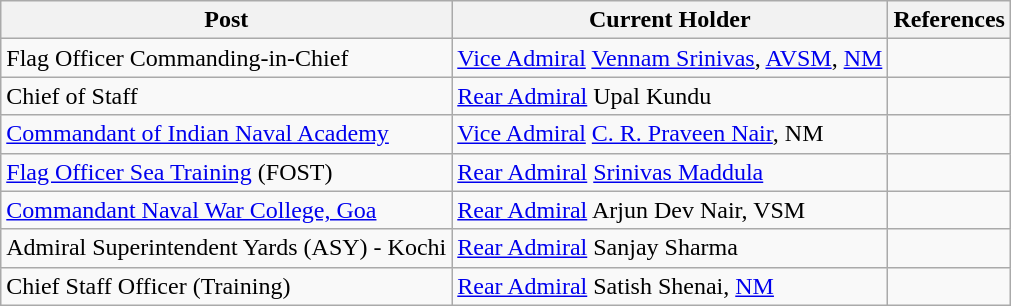<table class="wikitable">
<tr>
<th>Post</th>
<th>Current Holder</th>
<th>References</th>
</tr>
<tr>
<td>Flag Officer Commanding-in-Chief</td>
<td><a href='#'>Vice Admiral</a> <a href='#'>Vennam Srinivas</a>, <a href='#'>AVSM</a>, <a href='#'>NM</a></td>
<td></td>
</tr>
<tr>
<td>Chief of Staff</td>
<td><a href='#'>Rear Admiral</a> Upal Kundu</td>
<td></td>
</tr>
<tr>
<td><a href='#'>Commandant of Indian Naval Academy</a></td>
<td><a href='#'>Vice Admiral</a> <a href='#'>C. R. Praveen Nair</a>, NM</td>
<td></td>
</tr>
<tr>
<td><a href='#'>Flag Officer Sea Training</a> (FOST)</td>
<td><a href='#'>Rear Admiral</a> <a href='#'>Srinivas Maddula</a></td>
<td></td>
</tr>
<tr>
<td><a href='#'>Commandant Naval War College, Goa</a></td>
<td><a href='#'>Rear Admiral</a> Arjun Dev Nair, VSM</td>
<td></td>
</tr>
<tr>
<td>Admiral Superintendent Yards (ASY) - Kochi</td>
<td><a href='#'>Rear Admiral</a> Sanjay Sharma</td>
<td></td>
</tr>
<tr>
<td>Chief Staff Officer (Training)</td>
<td><a href='#'>Rear Admiral</a> Satish Shenai, <a href='#'>NM</a></td>
<td></td>
</tr>
</table>
